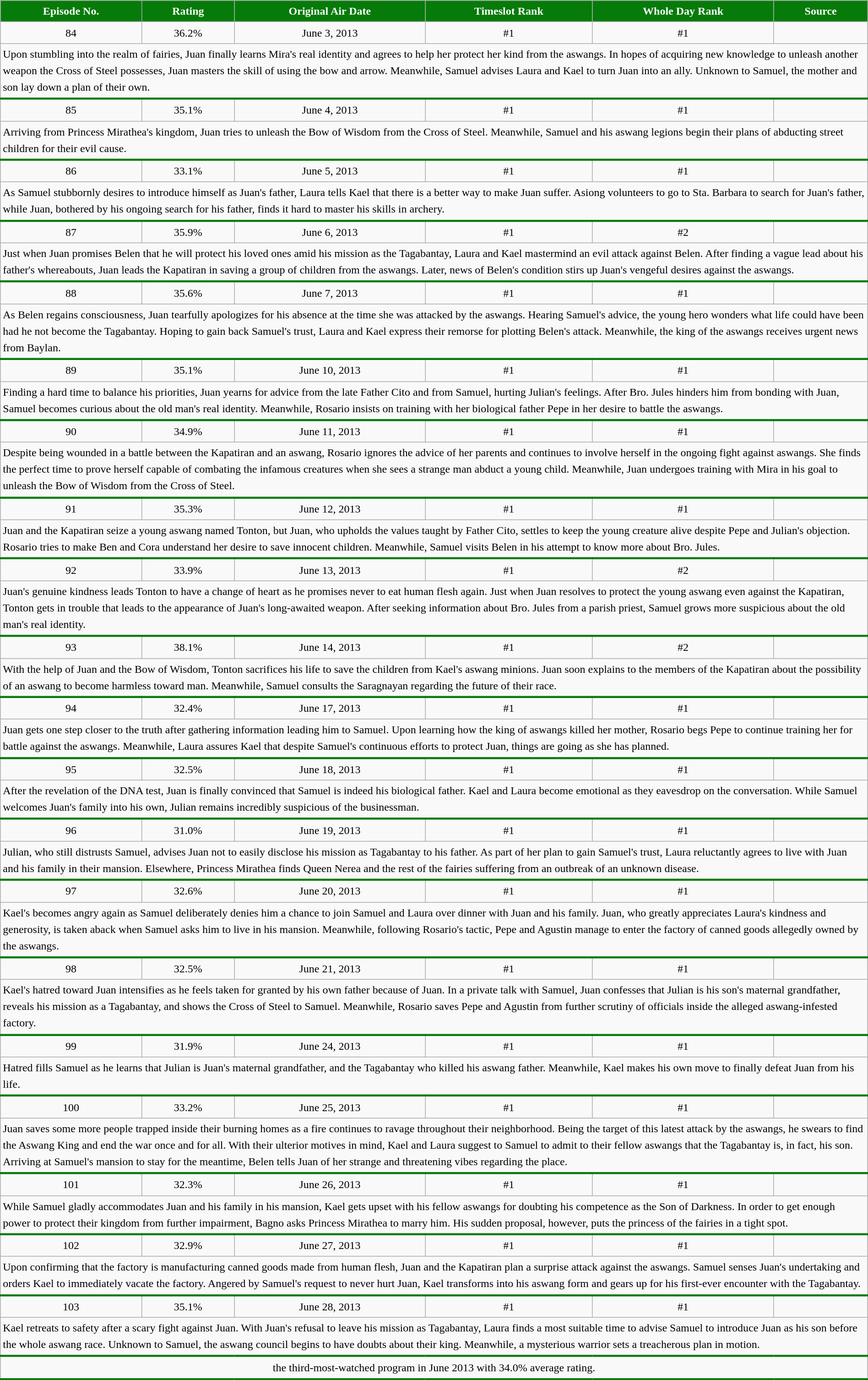<table class="wikitable" style="text-align:center; background:#f9f9f9; line-height:16px; line-height:150%" width="100%">
<tr style="color:white;">
<th style="background:#067b09;">Episode No.</th>
<th style="background:#067b09;">Rating</th>
<th style="background:#067b09;">Original Air Date</th>
<th style="background:#067b09;">Timeslot Rank</th>
<th style="background:#067b09;">Whole Day Rank</th>
<th style="background:#067b09;">Source</th>
</tr>
<tr>
<td>84</td>
<td>36.2%</td>
<td>June 3, 2013</td>
<td>#1</td>
<td>#1</td>
<td></td>
</tr>
<tr>
<td colspan = "6" style="text-align: left; border-bottom: 3px solid #067b09;">Upon stumbling into the realm of fairies, Juan finally learns Mira's real identity and agrees to help her protect her kind from the aswangs. In hopes of acquiring new knowledge to unleash another weapon the Cross of Steel possesses, Juan masters the skill of using the bow and arrow. Meanwhile, Samuel advises Laura and Kael to turn Juan into an ally. Unknown to Samuel, the mother and son lay down a plan of their own.</td>
</tr>
<tr>
<td>85</td>
<td>35.1%</td>
<td>June 4, 2013</td>
<td>#1</td>
<td>#1</td>
<td></td>
</tr>
<tr>
<td colspan = "6" style="text-align: left; border-bottom: 3px solid #067b09;">Arriving from Princess Mirathea's kingdom, Juan tries to unleash the Bow of Wisdom from the Cross of Steel. Meanwhile, Samuel and his aswang legions begin their plans of abducting street children for their evil cause.</td>
</tr>
<tr>
<td>86</td>
<td>33.1%</td>
<td>June 5, 2013</td>
<td>#1</td>
<td>#1</td>
<td></td>
</tr>
<tr>
<td colspan = "6" style="text-align: left; border-bottom: 3px solid #067b09;">As Samuel stubbornly desires to introduce himself as Juan's father, Laura tells Kael that there is a better way to make Juan suffer. Asiong volunteers to go to Sta. Barbara to search for Juan's father, while Juan, bothered by his ongoing search for his father, finds it hard to master his skills in archery.</td>
</tr>
<tr>
<td>87</td>
<td>35.9%</td>
<td>June 6, 2013</td>
<td>#1</td>
<td>#2</td>
<td></td>
</tr>
<tr>
<td colspan = "6" style="text-align: left; border-bottom: 3px solid #067b09;">Just when Juan promises Belen that he will protect his loved ones amid his mission as the Tagabantay, Laura and Kael mastermind an evil attack against Belen. After finding a vague lead about his father's whereabouts, Juan leads the Kapatiran in saving a group of children from the aswangs. Later, news of Belen's condition stirs up Juan's vengeful desires against the aswangs.</td>
</tr>
<tr>
<td>88</td>
<td>35.6%</td>
<td>June 7, 2013</td>
<td>#1</td>
<td>#1</td>
<td></td>
</tr>
<tr>
<td colspan = "6" style="text-align: left; border-bottom: 3px solid #067b09;">As Belen regains consciousness, Juan tearfully apologizes for his absence at the time she was attacked by the aswangs. Hearing Samuel's advice, the young hero wonders what life could have been had he not become the Tagabantay. Hoping to gain back Samuel's trust, Laura and Kael express their remorse for plotting Belen's attack. Meanwhile, the king of the aswangs receives urgent news from Baylan.</td>
</tr>
<tr>
<td>89</td>
<td>35.1%</td>
<td>June 10, 2013</td>
<td>#1</td>
<td>#1</td>
<td></td>
</tr>
<tr>
<td colspan = "6" style="text-align: left; border-bottom: 3px solid #067b09;">Finding a hard time to balance his priorities, Juan yearns for advice from the late Father Cito and from Samuel, hurting Julian's feelings. After Bro. Jules hinders him from bonding with Juan, Samuel becomes curious about the old man's real identity. Meanwhile, Rosario insists on training with her biological father Pepe in her desire to battle the aswangs.</td>
</tr>
<tr>
<td>90</td>
<td>34.9%</td>
<td>June 11, 2013</td>
<td>#1</td>
<td>#1</td>
<td></td>
</tr>
<tr>
<td colspan = "6" style="text-align: left; border-bottom: 3px solid #067b09;">Despite being wounded in a battle between the Kapatiran and an aswang, Rosario ignores the advice of her parents and continues to involve herself in the ongoing fight against aswangs. She finds the perfect time to prove herself capable of combating the infamous creatures when she sees a strange man abduct a young child. Meanwhile, Juan undergoes training with Mira in his goal to unleash the Bow of Wisdom from the Cross of Steel.</td>
</tr>
<tr>
<td>91</td>
<td>35.3%</td>
<td>June 12, 2013</td>
<td>#1</td>
<td>#1</td>
<td></td>
</tr>
<tr>
<td colspan = "6" style="text-align: left; border-bottom: 3px solid #067b09;">Juan and the Kapatiran seize a young aswang named Tonton, but Juan, who upholds the values taught by Father Cito, settles to keep the young creature alive despite Pepe and Julian's objection. Rosario tries to make Ben and Cora understand her desire to save innocent children. Meanwhile, Samuel visits Belen in his attempt to know more about Bro. Jules.</td>
</tr>
<tr>
<td>92</td>
<td>33.9%</td>
<td>June 13, 2013</td>
<td>#1</td>
<td>#2</td>
<td></td>
</tr>
<tr>
<td colspan = "6" style="text-align: left; border-bottom: 3px solid #067b09;">Juan's genuine kindness leads Tonton to have a change of heart as he promises never to eat human flesh again. Just when Juan resolves to protect the young aswang even against the Kapatiran, Tonton gets in trouble that leads to the appearance of Juan's long-awaited weapon. After seeking information about Bro. Jules from a parish priest, Samuel grows more suspicious about the old man's real identity.</td>
</tr>
<tr>
<td>93</td>
<td>38.1%</td>
<td>June 14, 2013</td>
<td>#1</td>
<td>#2</td>
<td></td>
</tr>
<tr>
<td colspan = "6" style="text-align: left; border-bottom: 3px solid #067b09;">With the help of Juan and the Bow of Wisdom, Tonton sacrifices his life to save the children from Kael's aswang minions. Juan soon explains to the members of the Kapatiran about the possibility of an aswang to become harmless toward man. Meanwhile, Samuel consults the Saragnayan regarding the future of their race.</td>
</tr>
<tr>
<td>94</td>
<td>32.4%</td>
<td>June 17, 2013</td>
<td>#1</td>
<td>#1</td>
<td></td>
</tr>
<tr>
<td colspan = "6" style="text-align: left; border-bottom: 3px solid #067b09;">Juan gets one step closer to the truth after gathering information leading him to Samuel. Upon learning how the king of aswangs killed her mother, Rosario begs Pepe to continue training her for battle against the aswangs. Meanwhile, Laura assures Kael that despite Samuel's continuous efforts to protect Juan, things are going as she has planned.</td>
</tr>
<tr>
<td>95</td>
<td>32.5%</td>
<td>June 18, 2013</td>
<td>#1</td>
<td>#1</td>
<td></td>
</tr>
<tr>
<td colspan = "6" style="text-align: left; border-bottom: 3px solid #067b09;">After the revelation of the DNA test, Juan is finally convinced that Samuel is indeed his biological father. Kael and Laura become emotional as they eavesdrop on the conversation. While Samuel welcomes Juan's family into his own, Julian remains incredibly suspicious of the businessman.</td>
</tr>
<tr>
<td>96</td>
<td>31.0%</td>
<td>June 19, 2013</td>
<td>#1</td>
<td>#1</td>
<td></td>
</tr>
<tr>
<td colspan = "6" style="text-align: left; border-bottom: 3px solid #067b09;">Julian, who still distrusts Samuel, advises Juan not to easily disclose his mission as Tagabantay to his father. As part of her plan to gain Samuel's trust, Laura reluctantly agrees to live with Juan and his family in their mansion. Elsewhere, Princess Mirathea finds Queen Nerea and the rest of the fairies suffering from an outbreak of an unknown disease.</td>
</tr>
<tr>
<td>97</td>
<td>32.6%</td>
<td>June 20, 2013</td>
<td>#1</td>
<td>#1</td>
<td></td>
</tr>
<tr>
<td colspan = "6" style="text-align: left; border-bottom: 3px solid #067b09;">Kael's becomes angry again as Samuel deliberately denies him a chance to join Samuel and Laura over dinner with Juan and his family. Juan, who greatly appreciates Laura's kindness and generosity, is taken aback when Samuel asks him to live in his mansion. Meanwhile, following Rosario's tactic, Pepe and Agustin manage to enter the factory of canned goods allegedly owned by the aswangs.</td>
</tr>
<tr>
<td>98</td>
<td>32.5%</td>
<td>June 21, 2013</td>
<td>#1</td>
<td>#1</td>
<td></td>
</tr>
<tr>
<td colspan = "6" style="text-align: left; border-bottom: 3px solid #067b09;">Kael's hatred toward Juan intensifies as he feels taken for granted by his own father because of Juan. In a private talk with Samuel, Juan confesses that Julian is his son's maternal grandfather, reveals his mission as a Tagabantay, and shows the Cross of Steel to Samuel. Meanwhile, Rosario saves Pepe and Agustin from further scrutiny of officials inside the alleged aswang-infested factory.</td>
</tr>
<tr>
<td>99</td>
<td>31.9%</td>
<td>June 24, 2013</td>
<td>#1</td>
<td>#1</td>
<td></td>
</tr>
<tr>
<td colspan = "6" style="text-align: left; border-bottom: 3px solid #067b09;">Hatred fills Samuel as he learns that Julian is Juan's maternal grandfather, and the Tagabantay who killed his aswang father. Meanwhile, Kael makes his own move to finally defeat Juan from his life.</td>
</tr>
<tr>
<td>100</td>
<td>33.2%</td>
<td>June 25, 2013</td>
<td>#1</td>
<td>#1</td>
<td></td>
</tr>
<tr>
<td colspan = "6" style="text-align: left; border-bottom: 3px solid #067b09;">Juan saves some more people trapped inside their burning homes as a fire continues to ravage throughout their neighborhood. Being the target of this latest attack by the aswangs, he swears to find the Aswang King and end the war once and for all. With their ulterior motives in mind, Kael and Laura suggest to Samuel to admit to their fellow aswangs that the Tagabantay is, in fact, his son. Arriving at Samuel's mansion to stay for the meantime, Belen tells Juan of her strange and threatening vibes regarding the place.</td>
</tr>
<tr>
<td>101</td>
<td>32.3%</td>
<td>June 26, 2013</td>
<td>#1</td>
<td>#1</td>
<td></td>
</tr>
<tr>
<td colspan = "6" style="text-align: left; border-bottom: 3px solid #067b09;">While Samuel gladly accommodates Juan and his family in his mansion, Kael gets upset with his fellow aswangs for doubting his competence as the Son of Darkness. In order to get enough power to protect their kingdom from further impairment, Bagno asks Princess Mirathea to marry him. His sudden proposal, however, puts the princess of the fairies in a tight spot.</td>
</tr>
<tr>
<td>102</td>
<td>32.9%</td>
<td>June 27, 2013</td>
<td>#1</td>
<td>#1</td>
<td></td>
</tr>
<tr>
<td colspan = "6" style="text-align: left; border-bottom: 3px solid #067b09;">Upon confirming that the factory is manufacturing canned goods made from human flesh, Juan and the Kapatiran plan a surprise attack against the aswangs. Samuel senses Juan's undertaking and orders Kael to immediately vacate the factory. Angered by Samuel's request to never hurt Juan, Kael transforms into his aswang form and gears up for his first-ever encounter with the Tagabantay.</td>
</tr>
<tr>
<td>103</td>
<td>35.1%</td>
<td>June 28, 2013</td>
<td>#1</td>
<td>#1</td>
<td></td>
</tr>
<tr>
<td colspan = "6" style="text-align: left; border-bottom: 3px solid #067b09;">Kael retreats to safety after a scary fight against Juan. With Juan's refusal to leave his mission as Tagabantay, Laura finds a most suitable time to advise Samuel to introduce Juan as his son before the whole aswang race. Unknown to Samuel, the aswang council begins to have doubts about their king. Meanwhile, a mysterious warrior sets a treacherous plan in motion.</td>
</tr>
<tr>
<td colspan = "6" style="text-align: center; border-bottom: 3px solid #067b09;">the third-most-watched program in June 2013 with 34.0% average rating.</td>
</tr>
</table>
